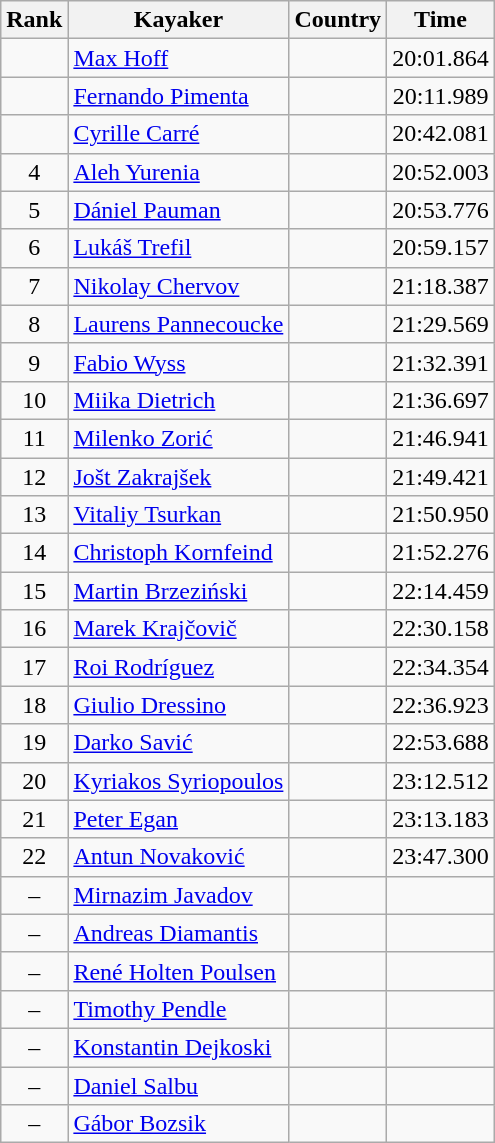<table class="wikitable" style="text-align:center">
<tr>
<th>Rank</th>
<th>Kayaker</th>
<th>Country</th>
<th>Time</th>
</tr>
<tr>
<td></td>
<td align="left"><a href='#'>Max Hoff</a></td>
<td align="left"></td>
<td>20:01.864 <strong></strong></td>
</tr>
<tr>
<td></td>
<td align="left"><a href='#'>Fernando Pimenta</a></td>
<td align="left"></td>
<td>20:11.989</td>
</tr>
<tr>
<td></td>
<td align="left"><a href='#'>Cyrille Carré</a></td>
<td align="left"></td>
<td>20:42.081</td>
</tr>
<tr>
<td>4</td>
<td align="left"><a href='#'>Aleh Yurenia</a></td>
<td align="left"></td>
<td>20:52.003</td>
</tr>
<tr>
<td>5</td>
<td align="left"><a href='#'>Dániel Pauman</a></td>
<td align="left"></td>
<td>20:53.776</td>
</tr>
<tr>
<td>6</td>
<td align="left"><a href='#'>Lukáš Trefil</a></td>
<td align="left"></td>
<td>20:59.157</td>
</tr>
<tr>
<td>7</td>
<td align="left"><a href='#'>Nikolay Chervov</a></td>
<td align="left"></td>
<td>21:18.387</td>
</tr>
<tr>
<td>8</td>
<td align="left"><a href='#'>Laurens Pannecoucke</a></td>
<td align="left"></td>
<td>21:29.569</td>
</tr>
<tr>
<td>9</td>
<td align="left"><a href='#'>Fabio Wyss</a></td>
<td align="left"></td>
<td>21:32.391</td>
</tr>
<tr>
<td>10</td>
<td align="left"><a href='#'>Miika Dietrich</a></td>
<td align="left"></td>
<td>21:36.697</td>
</tr>
<tr>
<td>11</td>
<td align="left"><a href='#'>Milenko Zorić</a></td>
<td align="left"></td>
<td>21:46.941</td>
</tr>
<tr>
<td>12</td>
<td align="left"><a href='#'>Jošt Zakrajšek</a></td>
<td align="left"></td>
<td>21:49.421</td>
</tr>
<tr>
<td>13</td>
<td align="left"><a href='#'>Vitaliy Tsurkan</a></td>
<td align="left"></td>
<td>21:50.950</td>
</tr>
<tr>
<td>14</td>
<td align="left"><a href='#'>Christoph Kornfeind</a></td>
<td align="left"></td>
<td>21:52.276</td>
</tr>
<tr>
<td>15</td>
<td align="left"><a href='#'>Martin Brzeziński</a></td>
<td align="left"></td>
<td>22:14.459</td>
</tr>
<tr>
<td>16</td>
<td align="left"><a href='#'>Marek Krajčovič</a></td>
<td align="left"></td>
<td>22:30.158</td>
</tr>
<tr>
<td>17</td>
<td align="left"><a href='#'>Roi Rodríguez</a></td>
<td align="left"></td>
<td>22:34.354</td>
</tr>
<tr>
<td>18</td>
<td align="left"><a href='#'>Giulio Dressino</a></td>
<td align="left"></td>
<td>22:36.923</td>
</tr>
<tr>
<td>19</td>
<td align="left"><a href='#'>Darko Savić</a></td>
<td align="left"></td>
<td>22:53.688</td>
</tr>
<tr>
<td>20</td>
<td align="left"><a href='#'>Kyriakos Syriopoulos</a></td>
<td align="left"></td>
<td>23:12.512</td>
</tr>
<tr>
<td>21</td>
<td align="left"><a href='#'>Peter Egan</a></td>
<td align="left"></td>
<td>23:13.183</td>
</tr>
<tr>
<td>22</td>
<td align="left"><a href='#'>Antun Novaković</a></td>
<td align="left"></td>
<td>23:47.300</td>
</tr>
<tr>
<td>–</td>
<td align="left"><a href='#'>Mirnazim Javadov</a></td>
<td align="left"></td>
<td></td>
</tr>
<tr>
<td>–</td>
<td align="left"><a href='#'>Andreas Diamantis</a></td>
<td align="left"></td>
<td></td>
</tr>
<tr>
<td>–</td>
<td align="left"><a href='#'>René Holten Poulsen</a></td>
<td align="left"></td>
<td></td>
</tr>
<tr>
<td>–</td>
<td align="left"><a href='#'>Timothy Pendle</a></td>
<td align="left"></td>
<td></td>
</tr>
<tr>
<td>–</td>
<td align="left"><a href='#'>Konstantin Dejkoski</a></td>
<td align="left"></td>
<td></td>
</tr>
<tr>
<td>–</td>
<td align="left"><a href='#'>Daniel Salbu</a></td>
<td align="left"></td>
<td></td>
</tr>
<tr>
<td>–</td>
<td align="left"><a href='#'>Gábor Bozsik</a></td>
<td align="left"></td>
<td></td>
</tr>
</table>
